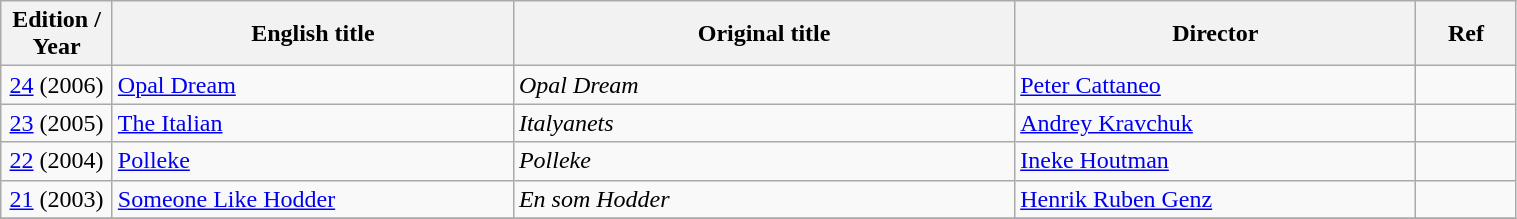<table class="sortable wikitable" width="80%" cellpadding="5">
<tr>
<th width="5%">Edition / Year</th>
<th width="20%">English title</th>
<th width="25%">Original title</th>
<th width="20%">Director</th>
<th width="5%" class="unsortable">Ref</th>
</tr>
<tr>
<td style="text-align:center;"><a href='#'>24</a> (2006)</td>
<td><a href='#'>Opal Dream</a></td>
<td><em>Opal Dream</em></td>
<td><a href='#'>Peter Cattaneo</a></td>
<td></td>
</tr>
<tr>
<td style="text-align:center;"><a href='#'>23</a> (2005)</td>
<td><a href='#'>The Italian</a></td>
<td><em>Italyanets</em></td>
<td><a href='#'>Andrey Kravchuk</a></td>
<td></td>
</tr>
<tr>
<td style="text-align:center;"><a href='#'>22</a> (2004)</td>
<td><a href='#'>Polleke</a></td>
<td><em>Polleke</em></td>
<td><a href='#'>Ineke Houtman</a></td>
<td></td>
</tr>
<tr>
<td style="text-align:center;"><a href='#'>21</a> (2003)</td>
<td><a href='#'>Someone Like Hodder</a></td>
<td><em>En som Hodder</em></td>
<td><a href='#'>Henrik Ruben Genz</a></td>
<td></td>
</tr>
<tr>
</tr>
</table>
